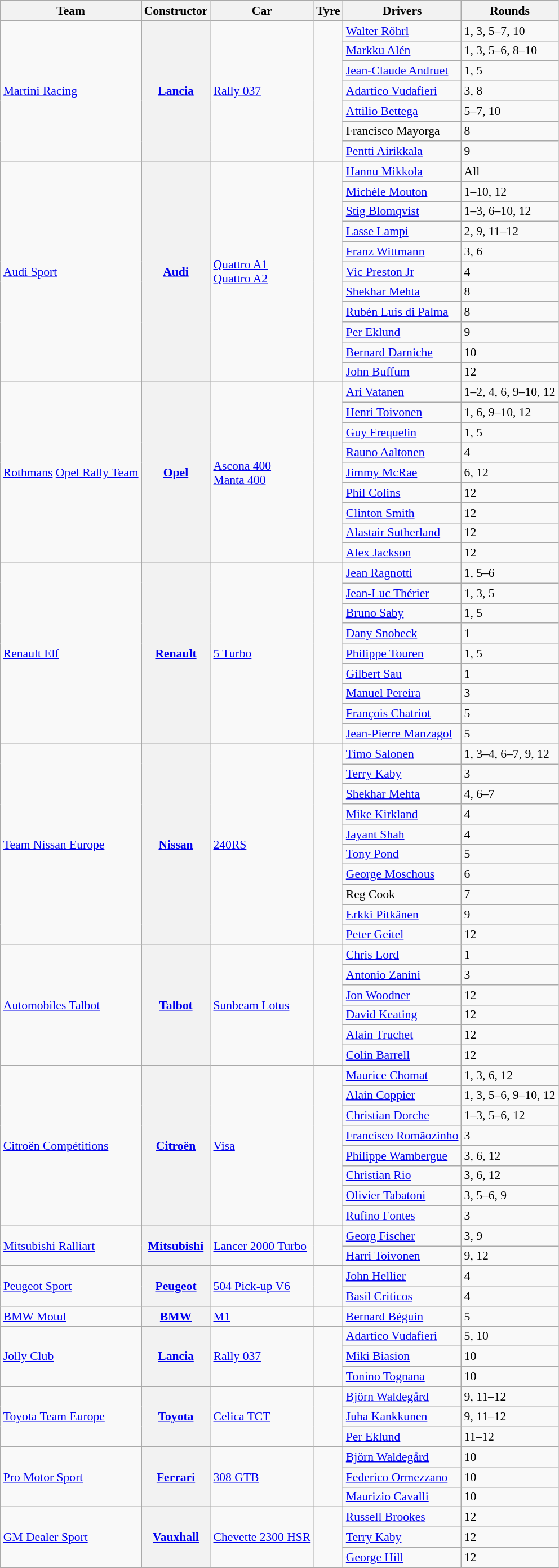<table class="wikitable" style="font-size: 90%">
<tr>
<th>Team</th>
<th>Constructor</th>
<th>Car</th>
<th>Tyre</th>
<th>Drivers</th>
<th>Rounds</th>
</tr>
<tr>
<td rowspan="7"> <a href='#'>Martini Racing</a></td>
<th rowspan="7"><a href='#'>Lancia</a></th>
<td rowspan="7"><a href='#'>Rally 037</a></td>
<td rowspan="7" align="center"></td>
<td> <a href='#'>Walter Röhrl</a></td>
<td>1, 3, 5–7, 10</td>
</tr>
<tr>
<td> <a href='#'>Markku Alén</a></td>
<td>1, 3, 5–6, 8–10</td>
</tr>
<tr>
<td> <a href='#'>Jean-Claude Andruet</a></td>
<td>1, 5</td>
</tr>
<tr>
<td> <a href='#'>Adartico Vudafieri</a></td>
<td>3, 8</td>
</tr>
<tr>
<td> <a href='#'>Attilio Bettega</a></td>
<td>5–7, 10</td>
</tr>
<tr>
<td> Francisco Mayorga</td>
<td>8</td>
</tr>
<tr>
<td> <a href='#'>Pentti Airikkala</a></td>
<td>9</td>
</tr>
<tr>
<td rowspan="11"> <a href='#'>Audi Sport</a></td>
<th rowspan="11"><a href='#'>Audi</a></th>
<td rowspan="11"><a href='#'>Quattro A1</a><br><a href='#'>Quattro A2</a></td>
<td rowspan="11" align="center"><br></td>
<td> <a href='#'>Hannu Mikkola</a></td>
<td>All</td>
</tr>
<tr>
<td> <a href='#'>Michèle Mouton</a></td>
<td>1–10, 12</td>
</tr>
<tr>
<td> <a href='#'>Stig Blomqvist</a></td>
<td>1–3, 6–10, 12</td>
</tr>
<tr>
<td> <a href='#'>Lasse Lampi</a></td>
<td>2, 9, 11–12</td>
</tr>
<tr>
<td> <a href='#'>Franz Wittmann</a></td>
<td>3, 6</td>
</tr>
<tr>
<td> <a href='#'>Vic Preston Jr</a></td>
<td>4</td>
</tr>
<tr>
<td> <a href='#'>Shekhar Mehta</a></td>
<td>8</td>
</tr>
<tr>
<td> <a href='#'>Rubén Luis di Palma</a></td>
<td>8</td>
</tr>
<tr>
<td> <a href='#'>Per Eklund</a></td>
<td>9</td>
</tr>
<tr>
<td> <a href='#'>Bernard Darniche</a></td>
<td>10</td>
</tr>
<tr>
<td> <a href='#'>John Buffum</a></td>
<td>12</td>
</tr>
<tr>
<td rowspan="9"> <a href='#'>Rothmans</a> <a href='#'>Opel Rally Team</a></td>
<th rowspan="9"><a href='#'>Opel</a></th>
<td rowspan="9"><a href='#'>Ascona 400</a><br><a href='#'>Manta 400</a></td>
<td rowspan="9" align="center"></td>
<td> <a href='#'>Ari Vatanen</a></td>
<td>1–2, 4, 6, 9–10, 12</td>
</tr>
<tr>
<td> <a href='#'>Henri Toivonen</a></td>
<td>1, 6, 9–10, 12</td>
</tr>
<tr>
<td> <a href='#'>Guy Frequelin</a></td>
<td>1, 5</td>
</tr>
<tr>
<td> <a href='#'>Rauno Aaltonen</a></td>
<td>4</td>
</tr>
<tr>
<td> <a href='#'>Jimmy McRae</a></td>
<td>6, 12</td>
</tr>
<tr>
<td> <a href='#'>Phil Colins</a></td>
<td>12</td>
</tr>
<tr>
<td> <a href='#'>Clinton Smith</a></td>
<td>12</td>
</tr>
<tr>
<td> <a href='#'>Alastair Sutherland</a></td>
<td>12</td>
</tr>
<tr>
<td> <a href='#'>Alex Jackson</a></td>
<td>12</td>
</tr>
<tr>
<td rowspan="9"> <a href='#'>Renault Elf</a></td>
<th rowspan="9"><a href='#'>Renault</a></th>
<td rowspan="9"><a href='#'>5 Turbo</a></td>
<td rowspan="9" align="center"></td>
<td> <a href='#'>Jean Ragnotti</a></td>
<td>1, 5–6</td>
</tr>
<tr>
<td> <a href='#'>Jean-Luc Thérier</a></td>
<td>1, 3, 5</td>
</tr>
<tr>
<td> <a href='#'>Bruno Saby</a></td>
<td>1, 5</td>
</tr>
<tr>
<td> <a href='#'>Dany Snobeck</a></td>
<td>1</td>
</tr>
<tr>
<td> <a href='#'>Philippe Touren</a></td>
<td>1, 5</td>
</tr>
<tr>
<td> <a href='#'>Gilbert Sau</a></td>
<td>1</td>
</tr>
<tr>
<td> <a href='#'>Manuel Pereira</a></td>
<td>3</td>
</tr>
<tr>
<td> <a href='#'>François Chatriot</a></td>
<td>5</td>
</tr>
<tr>
<td> <a href='#'>Jean-Pierre Manzagol</a></td>
<td>5</td>
</tr>
<tr>
<td rowspan="10"> <a href='#'>Team Nissan Europe</a></td>
<th rowspan="10"><a href='#'>Nissan</a></th>
<td rowspan="10"><a href='#'>240RS</a></td>
<td rowspan="10" align="center"></td>
<td> <a href='#'>Timo Salonen</a></td>
<td>1, 3–4, 6–7, 9, 12</td>
</tr>
<tr>
<td> <a href='#'>Terry Kaby</a></td>
<td>3</td>
</tr>
<tr>
<td> <a href='#'>Shekhar Mehta</a></td>
<td>4, 6–7</td>
</tr>
<tr>
<td> <a href='#'>Mike Kirkland</a></td>
<td>4</td>
</tr>
<tr>
<td> <a href='#'>Jayant Shah</a></td>
<td>4</td>
</tr>
<tr>
<td> <a href='#'>Tony Pond</a></td>
<td>5</td>
</tr>
<tr>
<td> <a href='#'>George Moschous</a></td>
<td>6</td>
</tr>
<tr>
<td> Reg Cook</td>
<td>7</td>
</tr>
<tr>
<td> <a href='#'>Erkki Pitkänen</a></td>
<td>9</td>
</tr>
<tr>
<td> <a href='#'>Peter Geitel</a></td>
<td>12</td>
</tr>
<tr>
<td rowspan="6"> <a href='#'>Automobiles Talbot</a></td>
<th rowspan="6"><a href='#'>Talbot</a></th>
<td rowspan="6"><a href='#'>Sunbeam Lotus</a></td>
<td rowspan="6" align="center"></td>
<td> <a href='#'>Chris Lord</a></td>
<td>1</td>
</tr>
<tr>
<td> <a href='#'>Antonio Zanini</a></td>
<td>3</td>
</tr>
<tr>
<td> <a href='#'>Jon Woodner</a></td>
<td>12</td>
</tr>
<tr>
<td> <a href='#'>David Keating</a></td>
<td>12</td>
</tr>
<tr>
<td> <a href='#'>Alain Truchet</a></td>
<td>12</td>
</tr>
<tr>
<td> <a href='#'>Colin Barrell</a></td>
<td>12</td>
</tr>
<tr>
<td rowspan="8"> <a href='#'>Citroën Compétitions</a></td>
<th rowspan="8"><a href='#'>Citroën</a></th>
<td rowspan="8"><a href='#'>Visa</a></td>
<td rowspan="8" align="center"></td>
<td> <a href='#'>Maurice Chomat</a></td>
<td>1, 3, 6, 12</td>
</tr>
<tr>
<td> <a href='#'>Alain Coppier</a></td>
<td>1, 3, 5–6, 9–10, 12</td>
</tr>
<tr>
<td> <a href='#'>Christian Dorche</a></td>
<td>1–3, 5–6, 12</td>
</tr>
<tr>
<td> <a href='#'>Francisco Romãozinho</a></td>
<td>3</td>
</tr>
<tr>
<td> <a href='#'>Philippe Wambergue</a></td>
<td>3, 6, 12</td>
</tr>
<tr>
<td> <a href='#'>Christian Rio</a></td>
<td>3, 6, 12</td>
</tr>
<tr>
<td> <a href='#'>Olivier Tabatoni</a></td>
<td>3, 5–6, 9</td>
</tr>
<tr>
<td> <a href='#'>Rufino Fontes</a></td>
<td>3</td>
</tr>
<tr>
<td rowspan="2"> <a href='#'>Mitsubishi Ralliart</a></td>
<th rowspan="2"><a href='#'>Mitsubishi</a></th>
<td rowspan="2"><a href='#'>Lancer 2000 Turbo</a></td>
<td rowspan="2" align="center"></td>
<td> <a href='#'>Georg Fischer</a></td>
<td>3, 9</td>
</tr>
<tr>
<td> <a href='#'>Harri Toivonen</a></td>
<td>9, 12</td>
</tr>
<tr>
<td rowspan="2"> <a href='#'>Peugeot Sport</a></td>
<th rowspan="2"><a href='#'>Peugeot</a></th>
<td rowspan="2"><a href='#'>504 Pick-up V6</a></td>
<td rowspan="2" align="center"></td>
<td> <a href='#'>John Hellier</a></td>
<td>4</td>
</tr>
<tr>
<td> <a href='#'>Basil Criticos</a></td>
<td>4</td>
</tr>
<tr>
<td> <a href='#'>BMW Motul</a></td>
<th><a href='#'>BMW</a></th>
<td><a href='#'>M1</a></td>
<td align=center></td>
<td> <a href='#'>Bernard Béguin</a></td>
<td>5</td>
</tr>
<tr>
<td rowspan="3"> <a href='#'>Jolly Club</a></td>
<th rowspan="3"><a href='#'>Lancia</a></th>
<td rowspan="3"><a href='#'>Rally 037</a></td>
<td rowspan="3" align="center"></td>
<td> <a href='#'>Adartico Vudafieri</a></td>
<td>5, 10</td>
</tr>
<tr>
<td> <a href='#'>Miki Biasion</a></td>
<td>10</td>
</tr>
<tr>
<td> <a href='#'>Tonino Tognana</a></td>
<td>10</td>
</tr>
<tr>
<td rowspan="3"> <a href='#'>Toyota Team Europe</a></td>
<th rowspan="3"><a href='#'>Toyota</a></th>
<td rowspan="3"><a href='#'>Celica TCT</a></td>
<td rowspan="3" align="center"></td>
<td> <a href='#'>Björn Waldegård</a></td>
<td>9, 11–12</td>
</tr>
<tr>
<td> <a href='#'>Juha Kankkunen</a></td>
<td>9, 11–12</td>
</tr>
<tr>
<td> <a href='#'>Per Eklund</a></td>
<td>11–12</td>
</tr>
<tr>
<td rowspan="3"> <a href='#'>Pro Motor Sport</a></td>
<th rowspan="3"><a href='#'>Ferrari</a></th>
<td rowspan="3"><a href='#'>308 GTB</a></td>
<td rowspan="3" align="center"></td>
<td> <a href='#'>Björn Waldegård</a></td>
<td>10</td>
</tr>
<tr>
<td> <a href='#'>Federico Ormezzano</a></td>
<td>10</td>
</tr>
<tr>
<td> <a href='#'>Maurizio Cavalli</a></td>
<td>10</td>
</tr>
<tr>
<td rowspan="3"> <a href='#'>GM Dealer Sport</a></td>
<th rowspan="3"><a href='#'>Vauxhall</a></th>
<td rowspan="3"><a href='#'>Chevette 2300 HSR</a></td>
<td rowspan="3" align="center"></td>
<td> <a href='#'>Russell Brookes</a></td>
<td>12</td>
</tr>
<tr>
<td> <a href='#'>Terry Kaby</a></td>
<td>12</td>
</tr>
<tr>
<td> <a href='#'>George Hill</a></td>
<td>12</td>
</tr>
<tr>
</tr>
</table>
